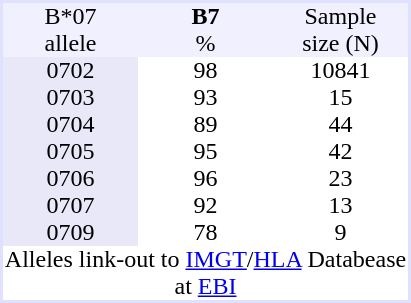<table border="0" cellspacing="0" cellpadding="0" align="left" style="text-align:center; background:#ffffff; margin-right: 1em; border:2px #e0e0ff solid;">
<tr style="background:#f0f0ff">
<td style="width:90px">B*07</td>
<td style="width:90px"><strong>B7</strong></td>
<td style="width:90px">Sample</td>
</tr>
<tr style="background:#f0f0ff">
<td>allele</td>
<td>%</td>
<td>size (N)</td>
</tr>
<tr>
<td style = "background:#e8e8f8">0702</td>
<td>98</td>
<td>10841</td>
</tr>
<tr>
<td style = "background:#e8e8f8">0703</td>
<td>93</td>
<td>15</td>
</tr>
<tr>
<td style = "background:#e8e8f8">0704</td>
<td>89</td>
<td>44</td>
</tr>
<tr>
<td style = "background:#e8e8f8">0705</td>
<td>95</td>
<td>42</td>
</tr>
<tr>
<td style = "background:#e8e8f8">0706</td>
<td>96</td>
<td>23</td>
</tr>
<tr>
<td style = "background:#e8e8f8">0707</td>
<td>92</td>
<td>13</td>
</tr>
<tr>
<td style = "background:#e8e8f8">0709</td>
<td>78</td>
<td>9</td>
</tr>
<tr>
<td colspan = 3>Alleles link-out to <a href='#'>IMGT</a>/<a href='#'>HLA</a> Databease at <a href='#'>EBI</a></td>
</tr>
</table>
